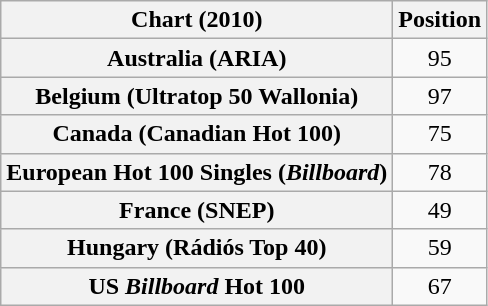<table class="wikitable sortable plainrowheaders" style="text-align:center">
<tr>
<th>Chart (2010)</th>
<th>Position</th>
</tr>
<tr>
<th scope="row">Australia (ARIA)</th>
<td>95</td>
</tr>
<tr>
<th scope="row">Belgium (Ultratop 50 Wallonia)</th>
<td>97</td>
</tr>
<tr>
<th scope="row">Canada (Canadian Hot 100)</th>
<td>75</td>
</tr>
<tr>
<th scope="row">European Hot 100 Singles (<em>Billboard</em>)</th>
<td>78</td>
</tr>
<tr>
<th scope="row">France (SNEP)</th>
<td>49</td>
</tr>
<tr>
<th scope="row">Hungary (Rádiós Top 40)</th>
<td>59</td>
</tr>
<tr>
<th scope="row">US <em>Billboard</em> Hot 100</th>
<td>67</td>
</tr>
</table>
